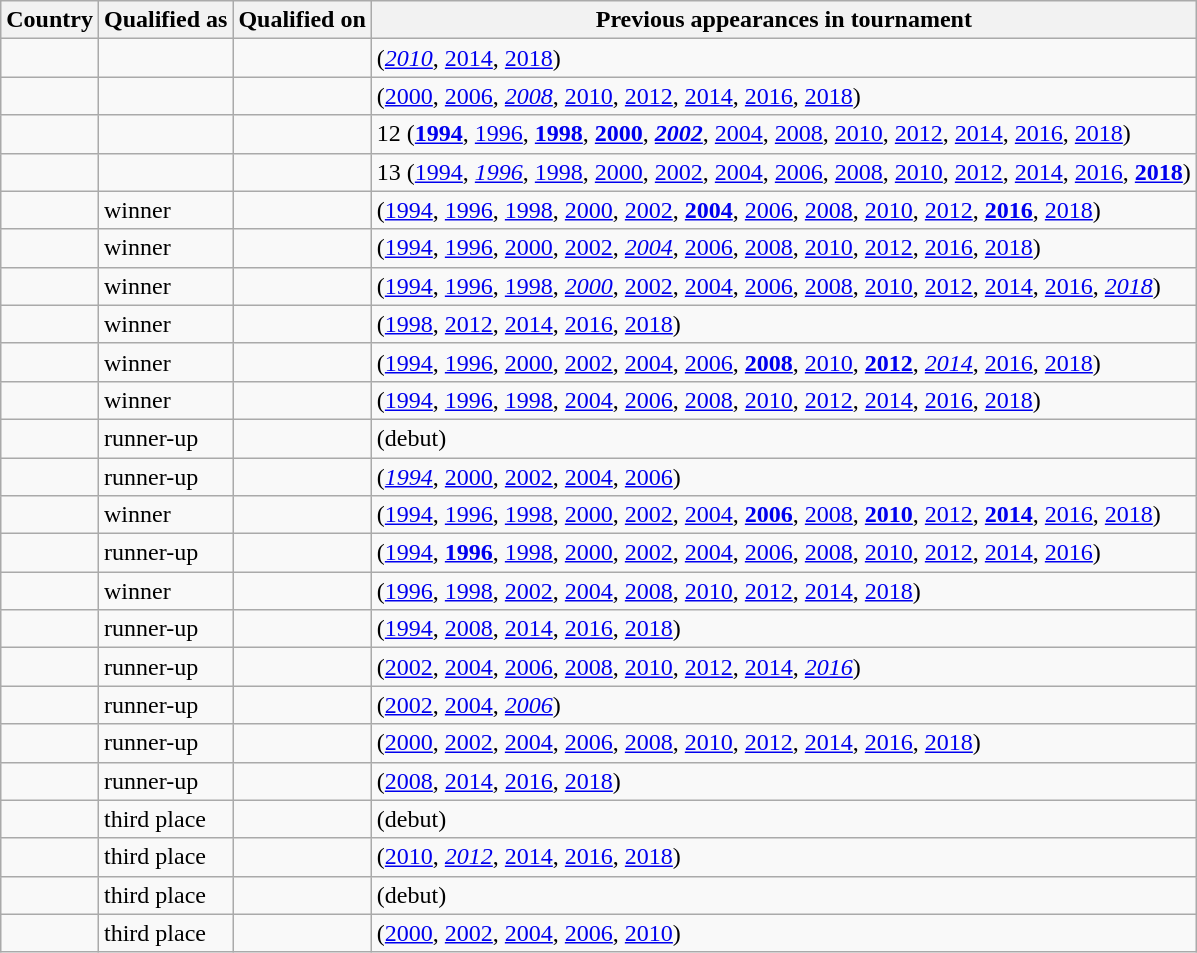<table class="wikitable sortable">
<tr>
<th>Country</th>
<th>Qualified as</th>
<th>Qualified on</th>
<th>Previous appearances in tournament</th>
</tr>
<tr>
<td></td>
<td></td>
<td></td>
<td> (<em><a href='#'>2010</a></em>, <a href='#'>2014</a>, <a href='#'>2018</a>)</td>
</tr>
<tr>
<td></td>
<td></td>
<td></td>
<td> (<a href='#'>2000</a>, <a href='#'>2006</a>, <a href='#'><em>2008</em></a>, <a href='#'>2010</a>, <a href='#'>2012</a>, <a href='#'>2014</a>, <a href='#'>2016</a>, <a href='#'>2018</a>)</td>
</tr>
<tr>
<td></td>
<td></td>
<td></td>
<td>12 (<a href='#'><strong>1994</strong></a>, <a href='#'>1996</a>, <a href='#'><strong>1998</strong></a>, <a href='#'><strong>2000</strong></a>, <a href='#'><strong><em>2002</em></strong></a>, <a href='#'>2004</a>, <a href='#'>2008</a>, <a href='#'>2010</a>, <a href='#'>2012</a>, <a href='#'>2014</a>, <a href='#'>2016</a>, <a href='#'>2018</a>)</td>
</tr>
<tr>
<td></td>
<td></td>
<td></td>
<td>13 (<a href='#'>1994</a>, <a href='#'><em>1996</em></a>, <a href='#'>1998</a>, <a href='#'>2000</a>, <a href='#'>2002</a>, <a href='#'>2004</a>, <a href='#'>2006</a>, <a href='#'>2008</a>, <a href='#'>2010</a>, <a href='#'>2012</a>, <a href='#'>2014</a>, <a href='#'>2016</a>, <strong><a href='#'>2018</a></strong>)</td>
</tr>
<tr>
<td></td>
<td> winner</td>
<td></td>
<td> (<a href='#'>1994</a>, <a href='#'>1996</a>, <a href='#'>1998</a>, <a href='#'>2000</a>, <a href='#'>2002</a>, <strong><a href='#'>2004</a></strong>, <a href='#'>2006</a>, <a href='#'>2008</a>, <a href='#'>2010</a>, <a href='#'>2012</a>, <strong><a href='#'>2016</a></strong>, <a href='#'>2018</a>)</td>
</tr>
<tr>
<td></td>
<td> winner</td>
<td></td>
<td> (<a href='#'>1994</a>, <a href='#'>1996</a>, <a href='#'>2000</a>, <a href='#'>2002</a>, <em><a href='#'>2004</a></em>, <a href='#'>2006</a>, <a href='#'>2008</a>, <a href='#'>2010</a>, <a href='#'>2012</a>, <a href='#'>2016</a>, <a href='#'>2018</a>)</td>
</tr>
<tr>
<td></td>
<td> winner</td>
<td></td>
<td> (<a href='#'>1994</a>, <a href='#'>1996</a>, <a href='#'>1998</a>, <a href='#'><em>2000</em></a>, <a href='#'>2002</a>, <a href='#'>2004</a>, <a href='#'>2006</a>, <a href='#'>2008</a>, <a href='#'>2010</a>, <a href='#'>2012</a>, <a href='#'>2014</a>, <a href='#'>2016</a>, <em><a href='#'>2018</a></em>)</td>
</tr>
<tr>
<td></td>
<td> winner</td>
<td></td>
<td> (<a href='#'>1998</a>, <a href='#'>2012</a>, <a href='#'>2014</a>, <a href='#'>2016</a>, <a href='#'>2018</a>)</td>
</tr>
<tr>
<td></td>
<td> winner</td>
<td></td>
<td> (<a href='#'>1994</a>, <a href='#'>1996</a>, <a href='#'>2000</a>, <a href='#'>2002</a>, <a href='#'>2004</a>, <a href='#'>2006</a>, <a href='#'><strong>2008</strong></a>, <a href='#'>2010</a>, <a href='#'><strong>2012</strong></a>, <a href='#'><em>2014</em></a>, <a href='#'>2016</a>, <a href='#'>2018</a>)</td>
</tr>
<tr>
<td></td>
<td> winner</td>
<td></td>
<td> (<a href='#'>1994</a>, <a href='#'>1996</a>, <a href='#'>1998</a>, <a href='#'>2004</a>, <a href='#'>2006</a>, <a href='#'>2008</a>, <a href='#'>2010</a>, <a href='#'>2012</a>, <a href='#'>2014</a>, <a href='#'>2016</a>, <a href='#'>2018</a>)</td>
</tr>
<tr>
<td></td>
<td> runner-up</td>
<td></td>
<td> (debut)</td>
</tr>
<tr>
<td></td>
<td> runner-up</td>
<td></td>
<td> (<em><a href='#'>1994</a></em>, <a href='#'>2000</a>, <a href='#'>2002</a>, <a href='#'>2004</a>, <a href='#'>2006</a>)</td>
</tr>
<tr>
<td></td>
<td> winner</td>
<td></td>
<td> (<a href='#'>1994</a>, <a href='#'>1996</a>, <a href='#'>1998</a>, <a href='#'>2000</a>, <a href='#'>2002</a>, <a href='#'>2004</a>, <a href='#'><strong>2006</strong></a>, <a href='#'>2008</a>, <a href='#'><strong>2010</strong></a>, <a href='#'>2012</a>, <a href='#'><strong>2014</strong></a>, <a href='#'>2016</a>, <a href='#'>2018</a>)</td>
</tr>
<tr>
<td></td>
<td> runner-up</td>
<td></td>
<td> (<a href='#'>1994</a>, <a href='#'><strong>1996</strong></a>, <a href='#'>1998</a>, <a href='#'>2000</a>, <a href='#'>2002</a>, <a href='#'>2004</a>, <a href='#'>2006</a>, <a href='#'>2008</a>, <a href='#'>2010</a>, <a href='#'>2012</a>, <a href='#'>2014</a>, <a href='#'>2016</a>)</td>
</tr>
<tr>
<td></td>
<td> winner</td>
<td></td>
<td> (<a href='#'>1996</a>, <a href='#'>1998</a>, <a href='#'>2002</a>, <a href='#'>2004</a>, <a href='#'>2008</a>, <a href='#'>2010</a>, <a href='#'>2012</a>, <a href='#'>2014</a>, <a href='#'>2018</a>)</td>
</tr>
<tr>
<td></td>
<td> runner-up</td>
<td></td>
<td> (<a href='#'>1994</a>, <a href='#'>2008</a>, <a href='#'>2014</a>, <a href='#'>2016</a>, <a href='#'>2018</a>)</td>
</tr>
<tr>
<td></td>
<td> runner-up</td>
<td></td>
<td> (<a href='#'>2002</a>, <a href='#'>2004</a>, <a href='#'>2006</a>, <a href='#'>2008</a>, <a href='#'>2010</a>, <a href='#'>2012</a>, <a href='#'>2014</a>, <em><a href='#'>2016</a></em>)</td>
</tr>
<tr>
<td></td>
<td> runner-up</td>
<td></td>
<td> (<a href='#'>2002</a>, <a href='#'>2004</a>, <em><a href='#'>2006</a></em>)</td>
</tr>
<tr>
<td></td>
<td> runner-up</td>
<td></td>
<td> (<a href='#'>2000</a>, <a href='#'>2002</a>, <a href='#'>2004</a>, <a href='#'>2006</a>, <a href='#'>2008</a>, <a href='#'>2010</a>, <a href='#'>2012</a>, <a href='#'>2014</a>, <a href='#'>2016</a>, <a href='#'>2018</a>)</td>
</tr>
<tr>
<td></td>
<td> runner-up</td>
<td></td>
<td> (<a href='#'>2008</a>, <a href='#'>2014</a>, <a href='#'>2016</a>, <a href='#'>2018</a>)</td>
</tr>
<tr>
<td></td>
<td> third place</td>
<td></td>
<td> (debut)</td>
</tr>
<tr>
<td></td>
<td> third place</td>
<td></td>
<td> (<a href='#'>2010</a>, <a href='#'><em>2012</em></a>, <a href='#'>2014</a>, <a href='#'>2016</a>, <a href='#'>2018</a>)</td>
</tr>
<tr>
<td></td>
<td> third place</td>
<td></td>
<td> (debut)</td>
</tr>
<tr>
<td></td>
<td> third place</td>
<td></td>
<td> (<a href='#'>2000</a>, <a href='#'>2002</a>, <a href='#'>2004</a>, <a href='#'>2006</a>, <a href='#'>2010</a>)</td>
</tr>
</table>
